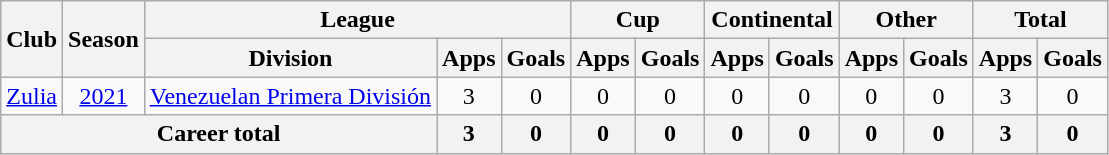<table class="wikitable" style="text-align: center">
<tr>
<th rowspan="2">Club</th>
<th rowspan="2">Season</th>
<th colspan="3">League</th>
<th colspan="2">Cup</th>
<th colspan="2">Continental</th>
<th colspan="2">Other</th>
<th colspan="2">Total</th>
</tr>
<tr>
<th>Division</th>
<th>Apps</th>
<th>Goals</th>
<th>Apps</th>
<th>Goals</th>
<th>Apps</th>
<th>Goals</th>
<th>Apps</th>
<th>Goals</th>
<th>Apps</th>
<th>Goals</th>
</tr>
<tr>
<td><a href='#'>Zulia</a></td>
<td><a href='#'>2021</a></td>
<td><a href='#'>Venezuelan Primera División</a></td>
<td>3</td>
<td>0</td>
<td>0</td>
<td>0</td>
<td>0</td>
<td>0</td>
<td>0</td>
<td>0</td>
<td>3</td>
<td>0</td>
</tr>
<tr>
<th colspan="3"><strong>Career total</strong></th>
<th>3</th>
<th>0</th>
<th>0</th>
<th>0</th>
<th>0</th>
<th>0</th>
<th>0</th>
<th>0</th>
<th>3</th>
<th>0</th>
</tr>
</table>
